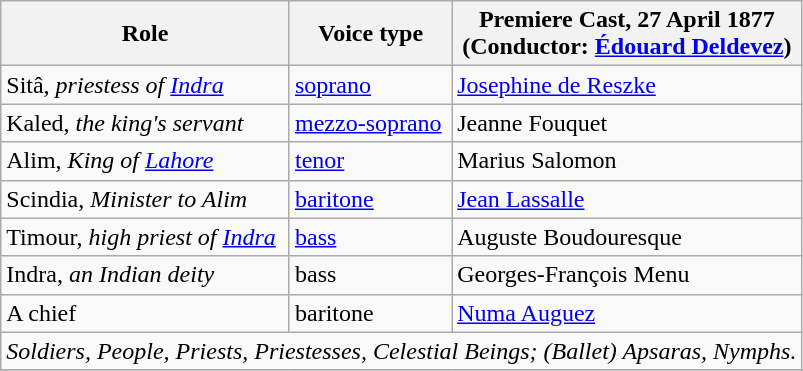<table class="wikitable">
<tr>
<th>Role</th>
<th>Voice type</th>
<th>Premiere Cast, 27 April 1877<br>(Conductor: <a href='#'>Édouard Deldevez</a>)</th>
</tr>
<tr>
<td>Sitâ, <em>priestess of <a href='#'>Indra</a></em></td>
<td><a href='#'>soprano</a></td>
<td><a href='#'>Josephine de Reszke</a></td>
</tr>
<tr>
<td>Kaled, <em>the king's servant</em></td>
<td><a href='#'>mezzo-soprano</a></td>
<td>Jeanne Fouquet</td>
</tr>
<tr>
<td>Alim, <em>King of <a href='#'>Lahore</a></em></td>
<td><a href='#'>tenor</a></td>
<td>Marius Salomon</td>
</tr>
<tr>
<td>Scindia, <em>Minister to Alim</em></td>
<td><a href='#'>baritone</a></td>
<td><a href='#'>Jean Lassalle</a></td>
</tr>
<tr>
<td>Timour, <em>high priest of <a href='#'>Indra</a></em></td>
<td><a href='#'>bass</a></td>
<td>Auguste Boudouresque</td>
</tr>
<tr>
<td>Indra, <em>an Indian deity</em></td>
<td>bass</td>
<td>Georges-François Menu</td>
</tr>
<tr>
<td>A chief</td>
<td>baritone</td>
<td><a href='#'>Numa Auguez</a></td>
</tr>
<tr>
<td colspan="3"><em>Soldiers, People, Priests, Priestesses, Celestial Beings; (Ballet) Apsaras, Nymphs.</em></td>
</tr>
<tr>
</tr>
</table>
